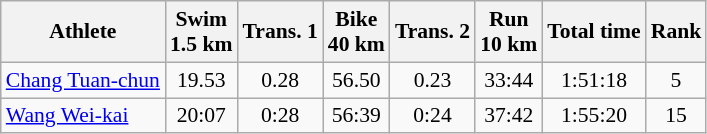<table class=wikitable style="font-size:90%; text-align:center">
<tr>
<th>Athlete</th>
<th>Swim<br>1.5 km</th>
<th>Trans. 1</th>
<th>Bike<br>40 km</th>
<th>Trans. 2</th>
<th>Run<br>10 km</th>
<th>Total time</th>
<th>Rank</th>
</tr>
<tr>
<td align="left"><a href='#'>Chang Tuan-chun</a></td>
<td>19.53</td>
<td>0.28</td>
<td>56.50</td>
<td>0.23</td>
<td>33:44</td>
<td>1:51:18</td>
<td>5</td>
</tr>
<tr>
<td align="left"><a href='#'>Wang Wei-kai</a></td>
<td>20:07</td>
<td>0:28</td>
<td>56:39</td>
<td>0:24</td>
<td>37:42</td>
<td>1:55:20</td>
<td>15</td>
</tr>
</table>
